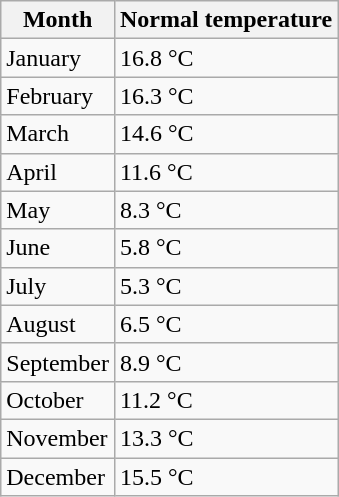<table class="wikitable">
<tr>
<th>Month</th>
<th>Normal temperature</th>
</tr>
<tr>
<td>January</td>
<td>16.8 °C</td>
</tr>
<tr>
<td>February</td>
<td>16.3 °C</td>
</tr>
<tr>
<td>March</td>
<td>14.6 °C</td>
</tr>
<tr>
<td>April</td>
<td>11.6 °C</td>
</tr>
<tr>
<td>May</td>
<td>8.3 °C</td>
</tr>
<tr>
<td>June</td>
<td>5.8 °C</td>
</tr>
<tr>
<td>July</td>
<td>5.3 °C</td>
</tr>
<tr>
<td>August</td>
<td>6.5 °C</td>
</tr>
<tr>
<td>September</td>
<td>8.9 °C</td>
</tr>
<tr>
<td>October</td>
<td>11.2 °C</td>
</tr>
<tr>
<td>November</td>
<td>13.3 °C</td>
</tr>
<tr>
<td>December</td>
<td>15.5 °C</td>
</tr>
</table>
